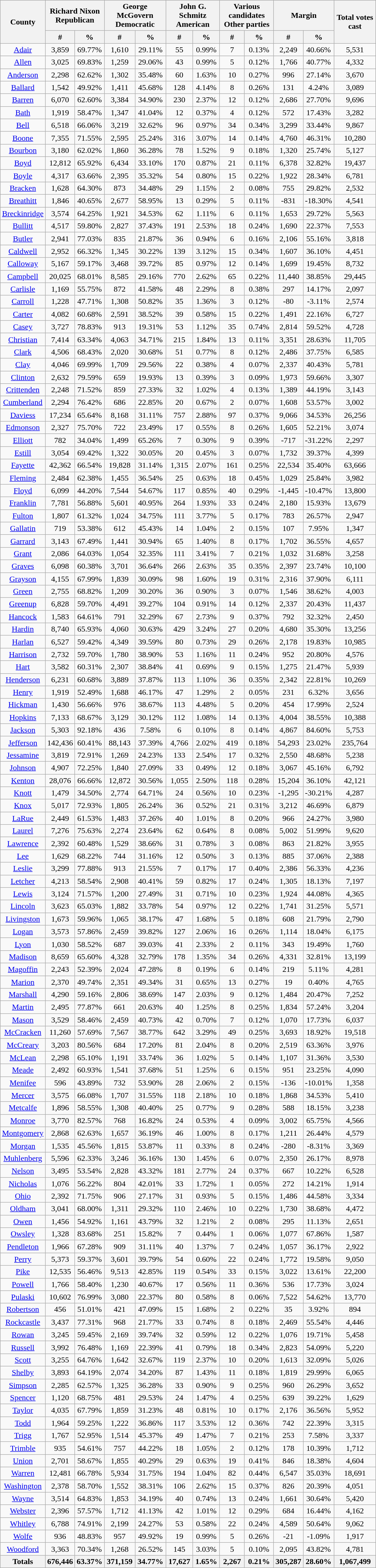<table width="60%" class="wikitable sortable">
<tr>
<th style="text-align:center;" rowspan="2">County</th>
<th style="text-align:center;" colspan="2">Richard Nixon<br>Republican</th>
<th style="text-align:center;" colspan="2">George McGovern<br>Democratic</th>
<th style="text-align:center;" colspan="2">John G. Schmitz<br>American</th>
<th style="text-align:center;" colspan="2">Various candidates<br>Other parties</th>
<th style="text-align:center;" colspan="2">Margin</th>
<th style="text-align:center;" rowspan="2">Total votes cast</th>
</tr>
<tr>
<th data-sort-type="number">#</th>
<th data-sort-type="number">%</th>
<th data-sort-type="number">#</th>
<th data-sort-type="number">%</th>
<th data-sort-type="number">#</th>
<th data-sort-type="number">%</th>
<th data-sort-type="number">#</th>
<th data-sort-type="number">%</th>
<th data-sort-type="number">#</th>
<th data-sort-type="number">%</th>
</tr>
<tr style="text-align:center;">
<td><a href='#'>Adair</a></td>
<td>3,859</td>
<td>69.77%</td>
<td>1,610</td>
<td>29.11%</td>
<td>55</td>
<td>0.99%</td>
<td>7</td>
<td>0.13%</td>
<td>2,249</td>
<td>40.66%</td>
<td>5,531</td>
</tr>
<tr style="text-align:center;">
<td><a href='#'>Allen</a></td>
<td>3,025</td>
<td>69.83%</td>
<td>1,259</td>
<td>29.06%</td>
<td>43</td>
<td>0.99%</td>
<td>5</td>
<td>0.12%</td>
<td>1,766</td>
<td>40.77%</td>
<td>4,332</td>
</tr>
<tr style="text-align:center;">
<td><a href='#'>Anderson</a></td>
<td>2,298</td>
<td>62.62%</td>
<td>1,302</td>
<td>35.48%</td>
<td>60</td>
<td>1.63%</td>
<td>10</td>
<td>0.27%</td>
<td>996</td>
<td>27.14%</td>
<td>3,670</td>
</tr>
<tr style="text-align:center;">
<td><a href='#'>Ballard</a></td>
<td>1,542</td>
<td>49.92%</td>
<td>1,411</td>
<td>45.68%</td>
<td>128</td>
<td>4.14%</td>
<td>8</td>
<td>0.26%</td>
<td>131</td>
<td>4.24%</td>
<td>3,089</td>
</tr>
<tr style="text-align:center;">
<td><a href='#'>Barren</a></td>
<td>6,070</td>
<td>62.60%</td>
<td>3,384</td>
<td>34.90%</td>
<td>230</td>
<td>2.37%</td>
<td>12</td>
<td>0.12%</td>
<td>2,686</td>
<td>27.70%</td>
<td>9,696</td>
</tr>
<tr style="text-align:center;">
<td><a href='#'>Bath</a></td>
<td>1,919</td>
<td>58.47%</td>
<td>1,347</td>
<td>41.04%</td>
<td>12</td>
<td>0.37%</td>
<td>4</td>
<td>0.12%</td>
<td>572</td>
<td>17.43%</td>
<td>3,282</td>
</tr>
<tr style="text-align:center;">
<td><a href='#'>Bell</a></td>
<td>6,518</td>
<td>66.06%</td>
<td>3,219</td>
<td>32.62%</td>
<td>96</td>
<td>0.97%</td>
<td>34</td>
<td>0.34%</td>
<td>3,299</td>
<td>33.44%</td>
<td>9,867</td>
</tr>
<tr style="text-align:center;">
<td><a href='#'>Boone</a></td>
<td>7,355</td>
<td>71.55%</td>
<td>2,595</td>
<td>25.24%</td>
<td>316</td>
<td>3.07%</td>
<td>14</td>
<td>0.14%</td>
<td>4,760</td>
<td>46.31%</td>
<td>10,280</td>
</tr>
<tr style="text-align:center;">
<td><a href='#'>Bourbon</a></td>
<td>3,180</td>
<td>62.02%</td>
<td>1,860</td>
<td>36.28%</td>
<td>78</td>
<td>1.52%</td>
<td>9</td>
<td>0.18%</td>
<td>1,320</td>
<td>25.74%</td>
<td>5,127</td>
</tr>
<tr style="text-align:center;">
<td><a href='#'>Boyd</a></td>
<td>12,812</td>
<td>65.92%</td>
<td>6,434</td>
<td>33.10%</td>
<td>170</td>
<td>0.87%</td>
<td>21</td>
<td>0.11%</td>
<td>6,378</td>
<td>32.82%</td>
<td>19,437</td>
</tr>
<tr style="text-align:center;">
<td><a href='#'>Boyle</a></td>
<td>4,317</td>
<td>63.66%</td>
<td>2,395</td>
<td>35.32%</td>
<td>54</td>
<td>0.80%</td>
<td>15</td>
<td>0.22%</td>
<td>1,922</td>
<td>28.34%</td>
<td>6,781</td>
</tr>
<tr style="text-align:center;">
<td><a href='#'>Bracken</a></td>
<td>1,628</td>
<td>64.30%</td>
<td>873</td>
<td>34.48%</td>
<td>29</td>
<td>1.15%</td>
<td>2</td>
<td>0.08%</td>
<td>755</td>
<td>29.82%</td>
<td>2,532</td>
</tr>
<tr style="text-align:center;">
<td><a href='#'>Breathitt</a></td>
<td>1,846</td>
<td>40.65%</td>
<td>2,677</td>
<td>58.95%</td>
<td>13</td>
<td>0.29%</td>
<td>5</td>
<td>0.11%</td>
<td>-831</td>
<td>-18.30%</td>
<td>4,541</td>
</tr>
<tr style="text-align:center;">
<td><a href='#'>Breckinridge</a></td>
<td>3,574</td>
<td>64.25%</td>
<td>1,921</td>
<td>34.53%</td>
<td>62</td>
<td>1.11%</td>
<td>6</td>
<td>0.11%</td>
<td>1,653</td>
<td>29.72%</td>
<td>5,563</td>
</tr>
<tr style="text-align:center;">
<td><a href='#'>Bullitt</a></td>
<td>4,517</td>
<td>59.80%</td>
<td>2,827</td>
<td>37.43%</td>
<td>191</td>
<td>2.53%</td>
<td>18</td>
<td>0.24%</td>
<td>1,690</td>
<td>22.37%</td>
<td>7,553</td>
</tr>
<tr style="text-align:center;">
<td><a href='#'>Butler</a></td>
<td>2,941</td>
<td>77.03%</td>
<td>835</td>
<td>21.87%</td>
<td>36</td>
<td>0.94%</td>
<td>6</td>
<td>0.16%</td>
<td>2,106</td>
<td>55.16%</td>
<td>3,818</td>
</tr>
<tr style="text-align:center;">
<td><a href='#'>Caldwell</a></td>
<td>2,952</td>
<td>66.32%</td>
<td>1,345</td>
<td>30.22%</td>
<td>139</td>
<td>3.12%</td>
<td>15</td>
<td>0.34%</td>
<td>1,607</td>
<td>36.10%</td>
<td>4,451</td>
</tr>
<tr style="text-align:center;">
<td><a href='#'>Calloway</a></td>
<td>5,167</td>
<td>59.17%</td>
<td>3,468</td>
<td>39.72%</td>
<td>85</td>
<td>0.97%</td>
<td>12</td>
<td>0.14%</td>
<td>1,699</td>
<td>19.45%</td>
<td>8,732</td>
</tr>
<tr style="text-align:center;">
<td><a href='#'>Campbell</a></td>
<td>20,025</td>
<td>68.01%</td>
<td>8,585</td>
<td>29.16%</td>
<td>770</td>
<td>2.62%</td>
<td>65</td>
<td>0.22%</td>
<td>11,440</td>
<td>38.85%</td>
<td>29,445</td>
</tr>
<tr style="text-align:center;">
<td><a href='#'>Carlisle</a></td>
<td>1,169</td>
<td>55.75%</td>
<td>872</td>
<td>41.58%</td>
<td>48</td>
<td>2.29%</td>
<td>8</td>
<td>0.38%</td>
<td>297</td>
<td>14.17%</td>
<td>2,097</td>
</tr>
<tr style="text-align:center;">
<td><a href='#'>Carroll</a></td>
<td>1,228</td>
<td>47.71%</td>
<td>1,308</td>
<td>50.82%</td>
<td>35</td>
<td>1.36%</td>
<td>3</td>
<td>0.12%</td>
<td>-80</td>
<td>-3.11%</td>
<td>2,574</td>
</tr>
<tr style="text-align:center;">
<td><a href='#'>Carter</a></td>
<td>4,082</td>
<td>60.68%</td>
<td>2,591</td>
<td>38.52%</td>
<td>39</td>
<td>0.58%</td>
<td>15</td>
<td>0.22%</td>
<td>1,491</td>
<td>22.16%</td>
<td>6,727</td>
</tr>
<tr style="text-align:center;">
<td><a href='#'>Casey</a></td>
<td>3,727</td>
<td>78.83%</td>
<td>913</td>
<td>19.31%</td>
<td>53</td>
<td>1.12%</td>
<td>35</td>
<td>0.74%</td>
<td>2,814</td>
<td>59.52%</td>
<td>4,728</td>
</tr>
<tr style="text-align:center;">
<td><a href='#'>Christian</a></td>
<td>7,414</td>
<td>63.34%</td>
<td>4,063</td>
<td>34.71%</td>
<td>215</td>
<td>1.84%</td>
<td>13</td>
<td>0.11%</td>
<td>3,351</td>
<td>28.63%</td>
<td>11,705</td>
</tr>
<tr style="text-align:center;">
<td><a href='#'>Clark</a></td>
<td>4,506</td>
<td>68.43%</td>
<td>2,020</td>
<td>30.68%</td>
<td>51</td>
<td>0.77%</td>
<td>8</td>
<td>0.12%</td>
<td>2,486</td>
<td>37.75%</td>
<td>6,585</td>
</tr>
<tr style="text-align:center;">
<td><a href='#'>Clay</a></td>
<td>4,046</td>
<td>69.99%</td>
<td>1,709</td>
<td>29.56%</td>
<td>22</td>
<td>0.38%</td>
<td>4</td>
<td>0.07%</td>
<td>2,337</td>
<td>40.43%</td>
<td>5,781</td>
</tr>
<tr style="text-align:center;">
<td><a href='#'>Clinton</a></td>
<td>2,632</td>
<td>79.59%</td>
<td>659</td>
<td>19.93%</td>
<td>13</td>
<td>0.39%</td>
<td>3</td>
<td>0.09%</td>
<td>1,973</td>
<td>59.66%</td>
<td>3,307</td>
</tr>
<tr style="text-align:center;">
<td><a href='#'>Crittenden</a></td>
<td>2,248</td>
<td>71.52%</td>
<td>859</td>
<td>27.33%</td>
<td>32</td>
<td>1.02%</td>
<td>4</td>
<td>0.13%</td>
<td>1,389</td>
<td>44.19%</td>
<td>3,143</td>
</tr>
<tr style="text-align:center;">
<td><a href='#'>Cumberland</a></td>
<td>2,294</td>
<td>76.42%</td>
<td>686</td>
<td>22.85%</td>
<td>20</td>
<td>0.67%</td>
<td>2</td>
<td>0.07%</td>
<td>1,608</td>
<td>53.57%</td>
<td>3,002</td>
</tr>
<tr style="text-align:center;">
<td><a href='#'>Daviess</a></td>
<td>17,234</td>
<td>65.64%</td>
<td>8,168</td>
<td>31.11%</td>
<td>757</td>
<td>2.88%</td>
<td>97</td>
<td>0.37%</td>
<td>9,066</td>
<td>34.53%</td>
<td>26,256</td>
</tr>
<tr style="text-align:center;">
<td><a href='#'>Edmonson</a></td>
<td>2,327</td>
<td>75.70%</td>
<td>722</td>
<td>23.49%</td>
<td>17</td>
<td>0.55%</td>
<td>8</td>
<td>0.26%</td>
<td>1,605</td>
<td>52.21%</td>
<td>3,074</td>
</tr>
<tr style="text-align:center;">
<td><a href='#'>Elliott</a></td>
<td>782</td>
<td>34.04%</td>
<td>1,499</td>
<td>65.26%</td>
<td>7</td>
<td>0.30%</td>
<td>9</td>
<td>0.39%</td>
<td>-717</td>
<td>-31.22%</td>
<td>2,297</td>
</tr>
<tr style="text-align:center;">
<td><a href='#'>Estill</a></td>
<td>3,054</td>
<td>69.42%</td>
<td>1,322</td>
<td>30.05%</td>
<td>20</td>
<td>0.45%</td>
<td>3</td>
<td>0.07%</td>
<td>1,732</td>
<td>39.37%</td>
<td>4,399</td>
</tr>
<tr style="text-align:center;">
<td><a href='#'>Fayette</a></td>
<td>42,362</td>
<td>66.54%</td>
<td>19,828</td>
<td>31.14%</td>
<td>1,315</td>
<td>2.07%</td>
<td>161</td>
<td>0.25%</td>
<td>22,534</td>
<td>35.40%</td>
<td>63,666</td>
</tr>
<tr style="text-align:center;">
<td><a href='#'>Fleming</a></td>
<td>2,484</td>
<td>62.38%</td>
<td>1,455</td>
<td>36.54%</td>
<td>25</td>
<td>0.63%</td>
<td>18</td>
<td>0.45%</td>
<td>1,029</td>
<td>25.84%</td>
<td>3,982</td>
</tr>
<tr style="text-align:center;">
<td><a href='#'>Floyd</a></td>
<td>6,099</td>
<td>44.20%</td>
<td>7,544</td>
<td>54.67%</td>
<td>117</td>
<td>0.85%</td>
<td>40</td>
<td>0.29%</td>
<td>-1,445</td>
<td>-10.47%</td>
<td>13,800</td>
</tr>
<tr style="text-align:center;">
<td><a href='#'>Franklin</a></td>
<td>7,781</td>
<td>56.88%</td>
<td>5,601</td>
<td>40.95%</td>
<td>264</td>
<td>1.93%</td>
<td>33</td>
<td>0.24%</td>
<td>2,180</td>
<td>15.93%</td>
<td>13,679</td>
</tr>
<tr style="text-align:center;">
<td><a href='#'>Fulton</a></td>
<td>1,807</td>
<td>61.32%</td>
<td>1,024</td>
<td>34.75%</td>
<td>111</td>
<td>3.77%</td>
<td>5</td>
<td>0.17%</td>
<td>783</td>
<td>26.57%</td>
<td>2,947</td>
</tr>
<tr style="text-align:center;">
<td><a href='#'>Gallatin</a></td>
<td>719</td>
<td>53.38%</td>
<td>612</td>
<td>45.43%</td>
<td>14</td>
<td>1.04%</td>
<td>2</td>
<td>0.15%</td>
<td>107</td>
<td>7.95%</td>
<td>1,347</td>
</tr>
<tr style="text-align:center;">
<td><a href='#'>Garrard</a></td>
<td>3,143</td>
<td>67.49%</td>
<td>1,441</td>
<td>30.94%</td>
<td>65</td>
<td>1.40%</td>
<td>8</td>
<td>0.17%</td>
<td>1,702</td>
<td>36.55%</td>
<td>4,657</td>
</tr>
<tr style="text-align:center;">
<td><a href='#'>Grant</a></td>
<td>2,086</td>
<td>64.03%</td>
<td>1,054</td>
<td>32.35%</td>
<td>111</td>
<td>3.41%</td>
<td>7</td>
<td>0.21%</td>
<td>1,032</td>
<td>31.68%</td>
<td>3,258</td>
</tr>
<tr style="text-align:center;">
<td><a href='#'>Graves</a></td>
<td>6,098</td>
<td>60.38%</td>
<td>3,701</td>
<td>36.64%</td>
<td>266</td>
<td>2.63%</td>
<td>35</td>
<td>0.35%</td>
<td>2,397</td>
<td>23.74%</td>
<td>10,100</td>
</tr>
<tr style="text-align:center;">
<td><a href='#'>Grayson</a></td>
<td>4,155</td>
<td>67.99%</td>
<td>1,839</td>
<td>30.09%</td>
<td>98</td>
<td>1.60%</td>
<td>19</td>
<td>0.31%</td>
<td>2,316</td>
<td>37.90%</td>
<td>6,111</td>
</tr>
<tr style="text-align:center;">
<td><a href='#'>Green</a></td>
<td>2,755</td>
<td>68.82%</td>
<td>1,209</td>
<td>30.20%</td>
<td>36</td>
<td>0.90%</td>
<td>3</td>
<td>0.07%</td>
<td>1,546</td>
<td>38.62%</td>
<td>4,003</td>
</tr>
<tr style="text-align:center;">
<td><a href='#'>Greenup</a></td>
<td>6,828</td>
<td>59.70%</td>
<td>4,491</td>
<td>39.27%</td>
<td>104</td>
<td>0.91%</td>
<td>14</td>
<td>0.12%</td>
<td>2,337</td>
<td>20.43%</td>
<td>11,437</td>
</tr>
<tr style="text-align:center;">
<td><a href='#'>Hancock</a></td>
<td>1,583</td>
<td>64.61%</td>
<td>791</td>
<td>32.29%</td>
<td>67</td>
<td>2.73%</td>
<td>9</td>
<td>0.37%</td>
<td>792</td>
<td>32.32%</td>
<td>2,450</td>
</tr>
<tr style="text-align:center;">
<td><a href='#'>Hardin</a></td>
<td>8,740</td>
<td>65.93%</td>
<td>4,060</td>
<td>30.63%</td>
<td>429</td>
<td>3.24%</td>
<td>27</td>
<td>0.20%</td>
<td>4,680</td>
<td>35.30%</td>
<td>13,256</td>
</tr>
<tr style="text-align:center;">
<td><a href='#'>Harlan</a></td>
<td>6,527</td>
<td>59.42%</td>
<td>4,349</td>
<td>39.59%</td>
<td>80</td>
<td>0.73%</td>
<td>29</td>
<td>0.26%</td>
<td>2,178</td>
<td>19.83%</td>
<td>10,985</td>
</tr>
<tr style="text-align:center;">
<td><a href='#'>Harrison</a></td>
<td>2,732</td>
<td>59.70%</td>
<td>1,780</td>
<td>38.90%</td>
<td>53</td>
<td>1.16%</td>
<td>11</td>
<td>0.24%</td>
<td>952</td>
<td>20.80%</td>
<td>4,576</td>
</tr>
<tr style="text-align:center;">
<td><a href='#'>Hart</a></td>
<td>3,582</td>
<td>60.31%</td>
<td>2,307</td>
<td>38.84%</td>
<td>41</td>
<td>0.69%</td>
<td>9</td>
<td>0.15%</td>
<td>1,275</td>
<td>21.47%</td>
<td>5,939</td>
</tr>
<tr style="text-align:center;">
<td><a href='#'>Henderson</a></td>
<td>6,231</td>
<td>60.68%</td>
<td>3,889</td>
<td>37.87%</td>
<td>113</td>
<td>1.10%</td>
<td>36</td>
<td>0.35%</td>
<td>2,342</td>
<td>22.81%</td>
<td>10,269</td>
</tr>
<tr style="text-align:center;">
<td><a href='#'>Henry</a></td>
<td>1,919</td>
<td>52.49%</td>
<td>1,688</td>
<td>46.17%</td>
<td>47</td>
<td>1.29%</td>
<td>2</td>
<td>0.05%</td>
<td>231</td>
<td>6.32%</td>
<td>3,656</td>
</tr>
<tr style="text-align:center;">
<td><a href='#'>Hickman</a></td>
<td>1,430</td>
<td>56.66%</td>
<td>976</td>
<td>38.67%</td>
<td>113</td>
<td>4.48%</td>
<td>5</td>
<td>0.20%</td>
<td>454</td>
<td>17.99%</td>
<td>2,524</td>
</tr>
<tr style="text-align:center;">
<td><a href='#'>Hopkins</a></td>
<td>7,133</td>
<td>68.67%</td>
<td>3,129</td>
<td>30.12%</td>
<td>112</td>
<td>1.08%</td>
<td>14</td>
<td>0.13%</td>
<td>4,004</td>
<td>38.55%</td>
<td>10,388</td>
</tr>
<tr style="text-align:center;">
<td><a href='#'>Jackson</a></td>
<td>5,303</td>
<td>92.18%</td>
<td>436</td>
<td>7.58%</td>
<td>6</td>
<td>0.10%</td>
<td>8</td>
<td>0.14%</td>
<td>4,867</td>
<td>84.60%</td>
<td>5,753</td>
</tr>
<tr style="text-align:center;">
<td><a href='#'>Jefferson</a></td>
<td>142,436</td>
<td>60.41%</td>
<td>88,143</td>
<td>37.39%</td>
<td>4,766</td>
<td>2.02%</td>
<td>419</td>
<td>0.18%</td>
<td>54,293</td>
<td>23.02%</td>
<td>235,764</td>
</tr>
<tr style="text-align:center;">
<td><a href='#'>Jessamine</a></td>
<td>3,819</td>
<td>72.91%</td>
<td>1,269</td>
<td>24.23%</td>
<td>133</td>
<td>2.54%</td>
<td>17</td>
<td>0.32%</td>
<td>2,550</td>
<td>48.68%</td>
<td>5,238</td>
</tr>
<tr style="text-align:center;">
<td><a href='#'>Johnson</a></td>
<td>4,907</td>
<td>72.25%</td>
<td>1,840</td>
<td>27.09%</td>
<td>33</td>
<td>0.49%</td>
<td>12</td>
<td>0.18%</td>
<td>3,067</td>
<td>45.16%</td>
<td>6,792</td>
</tr>
<tr style="text-align:center;">
<td><a href='#'>Kenton</a></td>
<td>28,076</td>
<td>66.66%</td>
<td>12,872</td>
<td>30.56%</td>
<td>1,055</td>
<td>2.50%</td>
<td>118</td>
<td>0.28%</td>
<td>15,204</td>
<td>36.10%</td>
<td>42,121</td>
</tr>
<tr style="text-align:center;">
<td><a href='#'>Knott</a></td>
<td>1,479</td>
<td>34.50%</td>
<td>2,774</td>
<td>64.71%</td>
<td>24</td>
<td>0.56%</td>
<td>10</td>
<td>0.23%</td>
<td>-1,295</td>
<td>-30.21%</td>
<td>4,287</td>
</tr>
<tr style="text-align:center;">
<td><a href='#'>Knox</a></td>
<td>5,017</td>
<td>72.93%</td>
<td>1,805</td>
<td>26.24%</td>
<td>36</td>
<td>0.52%</td>
<td>21</td>
<td>0.31%</td>
<td>3,212</td>
<td>46.69%</td>
<td>6,879</td>
</tr>
<tr style="text-align:center;">
<td><a href='#'>LaRue</a></td>
<td>2,449</td>
<td>61.53%</td>
<td>1,483</td>
<td>37.26%</td>
<td>40</td>
<td>1.01%</td>
<td>8</td>
<td>0.20%</td>
<td>966</td>
<td>24.27%</td>
<td>3,980</td>
</tr>
<tr style="text-align:center;">
<td><a href='#'>Laurel</a></td>
<td>7,276</td>
<td>75.63%</td>
<td>2,274</td>
<td>23.64%</td>
<td>62</td>
<td>0.64%</td>
<td>8</td>
<td>0.08%</td>
<td>5,002</td>
<td>51.99%</td>
<td>9,620</td>
</tr>
<tr style="text-align:center;">
<td><a href='#'>Lawrence</a></td>
<td>2,392</td>
<td>60.48%</td>
<td>1,529</td>
<td>38.66%</td>
<td>31</td>
<td>0.78%</td>
<td>3</td>
<td>0.08%</td>
<td>863</td>
<td>21.82%</td>
<td>3,955</td>
</tr>
<tr style="text-align:center;">
<td><a href='#'>Lee</a></td>
<td>1,629</td>
<td>68.22%</td>
<td>744</td>
<td>31.16%</td>
<td>12</td>
<td>0.50%</td>
<td>3</td>
<td>0.13%</td>
<td>885</td>
<td>37.06%</td>
<td>2,388</td>
</tr>
<tr style="text-align:center;">
<td><a href='#'>Leslie</a></td>
<td>3,299</td>
<td>77.88%</td>
<td>913</td>
<td>21.55%</td>
<td>7</td>
<td>0.17%</td>
<td>17</td>
<td>0.40%</td>
<td>2,386</td>
<td>56.33%</td>
<td>4,236</td>
</tr>
<tr style="text-align:center;">
<td><a href='#'>Letcher</a></td>
<td>4,213</td>
<td>58.54%</td>
<td>2,908</td>
<td>40.41%</td>
<td>59</td>
<td>0.82%</td>
<td>17</td>
<td>0.24%</td>
<td>1,305</td>
<td>18.13%</td>
<td>7,197</td>
</tr>
<tr style="text-align:center;">
<td><a href='#'>Lewis</a></td>
<td>3,124</td>
<td>71.57%</td>
<td>1,200</td>
<td>27.49%</td>
<td>31</td>
<td>0.71%</td>
<td>10</td>
<td>0.23%</td>
<td>1,924</td>
<td>44.08%</td>
<td>4,365</td>
</tr>
<tr style="text-align:center;">
<td><a href='#'>Lincoln</a></td>
<td>3,623</td>
<td>65.03%</td>
<td>1,882</td>
<td>33.78%</td>
<td>54</td>
<td>0.97%</td>
<td>12</td>
<td>0.22%</td>
<td>1,741</td>
<td>31.25%</td>
<td>5,571</td>
</tr>
<tr style="text-align:center;">
<td><a href='#'>Livingston</a></td>
<td>1,673</td>
<td>59.96%</td>
<td>1,065</td>
<td>38.17%</td>
<td>47</td>
<td>1.68%</td>
<td>5</td>
<td>0.18%</td>
<td>608</td>
<td>21.79%</td>
<td>2,790</td>
</tr>
<tr style="text-align:center;">
<td><a href='#'>Logan</a></td>
<td>3,573</td>
<td>57.86%</td>
<td>2,459</td>
<td>39.82%</td>
<td>127</td>
<td>2.06%</td>
<td>16</td>
<td>0.26%</td>
<td>1,114</td>
<td>18.04%</td>
<td>6,175</td>
</tr>
<tr style="text-align:center;">
<td><a href='#'>Lyon</a></td>
<td>1,030</td>
<td>58.52%</td>
<td>687</td>
<td>39.03%</td>
<td>41</td>
<td>2.33%</td>
<td>2</td>
<td>0.11%</td>
<td>343</td>
<td>19.49%</td>
<td>1,760</td>
</tr>
<tr style="text-align:center;">
<td><a href='#'>Madison</a></td>
<td>8,659</td>
<td>65.60%</td>
<td>4,328</td>
<td>32.79%</td>
<td>178</td>
<td>1.35%</td>
<td>34</td>
<td>0.26%</td>
<td>4,331</td>
<td>32.81%</td>
<td>13,199</td>
</tr>
<tr style="text-align:center;">
<td><a href='#'>Magoffin</a></td>
<td>2,243</td>
<td>52.39%</td>
<td>2,024</td>
<td>47.28%</td>
<td>8</td>
<td>0.19%</td>
<td>6</td>
<td>0.14%</td>
<td>219</td>
<td>5.11%</td>
<td>4,281</td>
</tr>
<tr style="text-align:center;">
<td><a href='#'>Marion</a></td>
<td>2,370</td>
<td>49.74%</td>
<td>2,351</td>
<td>49.34%</td>
<td>31</td>
<td>0.65%</td>
<td>13</td>
<td>0.27%</td>
<td>19</td>
<td>0.40%</td>
<td>4,765</td>
</tr>
<tr style="text-align:center;">
<td><a href='#'>Marshall</a></td>
<td>4,290</td>
<td>59.16%</td>
<td>2,806</td>
<td>38.69%</td>
<td>147</td>
<td>2.03%</td>
<td>9</td>
<td>0.12%</td>
<td>1,484</td>
<td>20.47%</td>
<td>7,252</td>
</tr>
<tr style="text-align:center;">
<td><a href='#'>Martin</a></td>
<td>2,495</td>
<td>77.87%</td>
<td>661</td>
<td>20.63%</td>
<td>40</td>
<td>1.25%</td>
<td>8</td>
<td>0.25%</td>
<td>1,834</td>
<td>57.24%</td>
<td>3,204</td>
</tr>
<tr style="text-align:center;">
<td><a href='#'>Mason</a></td>
<td>3,529</td>
<td>58.46%</td>
<td>2,459</td>
<td>40.73%</td>
<td>42</td>
<td>0.70%</td>
<td>7</td>
<td>0.12%</td>
<td>1,070</td>
<td>17.73%</td>
<td>6,037</td>
</tr>
<tr style="text-align:center;">
<td><a href='#'>McCracken</a></td>
<td>11,260</td>
<td>57.69%</td>
<td>7,567</td>
<td>38.77%</td>
<td>642</td>
<td>3.29%</td>
<td>49</td>
<td>0.25%</td>
<td>3,693</td>
<td>18.92%</td>
<td>19,518</td>
</tr>
<tr style="text-align:center;">
<td><a href='#'>McCreary</a></td>
<td>3,203</td>
<td>80.56%</td>
<td>684</td>
<td>17.20%</td>
<td>81</td>
<td>2.04%</td>
<td>8</td>
<td>0.20%</td>
<td>2,519</td>
<td>63.36%</td>
<td>3,976</td>
</tr>
<tr style="text-align:center;">
<td><a href='#'>McLean</a></td>
<td>2,298</td>
<td>65.10%</td>
<td>1,191</td>
<td>33.74%</td>
<td>36</td>
<td>1.02%</td>
<td>5</td>
<td>0.14%</td>
<td>1,107</td>
<td>31.36%</td>
<td>3,530</td>
</tr>
<tr style="text-align:center;">
<td><a href='#'>Meade</a></td>
<td>2,492</td>
<td>60.93%</td>
<td>1,541</td>
<td>37.68%</td>
<td>51</td>
<td>1.25%</td>
<td>6</td>
<td>0.15%</td>
<td>951</td>
<td>23.25%</td>
<td>4,090</td>
</tr>
<tr style="text-align:center;">
<td><a href='#'>Menifee</a></td>
<td>596</td>
<td>43.89%</td>
<td>732</td>
<td>53.90%</td>
<td>28</td>
<td>2.06%</td>
<td>2</td>
<td>0.15%</td>
<td>-136</td>
<td>-10.01%</td>
<td>1,358</td>
</tr>
<tr style="text-align:center;">
<td><a href='#'>Mercer</a></td>
<td>3,575</td>
<td>66.08%</td>
<td>1,707</td>
<td>31.55%</td>
<td>118</td>
<td>2.18%</td>
<td>10</td>
<td>0.18%</td>
<td>1,868</td>
<td>34.53%</td>
<td>5,410</td>
</tr>
<tr style="text-align:center;">
<td><a href='#'>Metcalfe</a></td>
<td>1,896</td>
<td>58.55%</td>
<td>1,308</td>
<td>40.40%</td>
<td>25</td>
<td>0.77%</td>
<td>9</td>
<td>0.28%</td>
<td>588</td>
<td>18.15%</td>
<td>3,238</td>
</tr>
<tr style="text-align:center;">
<td><a href='#'>Monroe</a></td>
<td>3,770</td>
<td>82.57%</td>
<td>768</td>
<td>16.82%</td>
<td>24</td>
<td>0.53%</td>
<td>4</td>
<td>0.09%</td>
<td>3,002</td>
<td>65.75%</td>
<td>4,566</td>
</tr>
<tr style="text-align:center;">
<td><a href='#'>Montgomery</a></td>
<td>2,868</td>
<td>62.63%</td>
<td>1,657</td>
<td>36.19%</td>
<td>46</td>
<td>1.00%</td>
<td>8</td>
<td>0.17%</td>
<td>1,211</td>
<td>26.44%</td>
<td>4,579</td>
</tr>
<tr style="text-align:center;">
<td><a href='#'>Morgan</a></td>
<td>1,535</td>
<td>45.56%</td>
<td>1,815</td>
<td>53.87%</td>
<td>11</td>
<td>0.33%</td>
<td>8</td>
<td>0.24%</td>
<td>-280</td>
<td>-8.31%</td>
<td>3,369</td>
</tr>
<tr style="text-align:center;">
<td><a href='#'>Muhlenberg</a></td>
<td>5,596</td>
<td>62.33%</td>
<td>3,246</td>
<td>36.16%</td>
<td>130</td>
<td>1.45%</td>
<td>6</td>
<td>0.07%</td>
<td>2,350</td>
<td>26.17%</td>
<td>8,978</td>
</tr>
<tr style="text-align:center;">
<td><a href='#'>Nelson</a></td>
<td>3,495</td>
<td>53.54%</td>
<td>2,828</td>
<td>43.32%</td>
<td>181</td>
<td>2.77%</td>
<td>24</td>
<td>0.37%</td>
<td>667</td>
<td>10.22%</td>
<td>6,528</td>
</tr>
<tr style="text-align:center;">
<td><a href='#'>Nicholas</a></td>
<td>1,076</td>
<td>56.22%</td>
<td>804</td>
<td>42.01%</td>
<td>33</td>
<td>1.72%</td>
<td>1</td>
<td>0.05%</td>
<td>272</td>
<td>14.21%</td>
<td>1,914</td>
</tr>
<tr style="text-align:center;">
<td><a href='#'>Ohio</a></td>
<td>2,392</td>
<td>71.75%</td>
<td>906</td>
<td>27.17%</td>
<td>31</td>
<td>0.93%</td>
<td>5</td>
<td>0.15%</td>
<td>1,486</td>
<td>44.58%</td>
<td>3,334</td>
</tr>
<tr style="text-align:center;">
<td><a href='#'>Oldham</a></td>
<td>3,041</td>
<td>68.00%</td>
<td>1,311</td>
<td>29.32%</td>
<td>110</td>
<td>2.46%</td>
<td>10</td>
<td>0.22%</td>
<td>1,730</td>
<td>38.68%</td>
<td>4,472</td>
</tr>
<tr style="text-align:center;">
<td><a href='#'>Owen</a></td>
<td>1,456</td>
<td>54.92%</td>
<td>1,161</td>
<td>43.79%</td>
<td>32</td>
<td>1.21%</td>
<td>2</td>
<td>0.08%</td>
<td>295</td>
<td>11.13%</td>
<td>2,651</td>
</tr>
<tr style="text-align:center;">
<td><a href='#'>Owsley</a></td>
<td>1,328</td>
<td>83.68%</td>
<td>251</td>
<td>15.82%</td>
<td>7</td>
<td>0.44%</td>
<td>1</td>
<td>0.06%</td>
<td>1,077</td>
<td>67.86%</td>
<td>1,587</td>
</tr>
<tr style="text-align:center;">
<td><a href='#'>Pendleton</a></td>
<td>1,966</td>
<td>67.28%</td>
<td>909</td>
<td>31.11%</td>
<td>40</td>
<td>1.37%</td>
<td>7</td>
<td>0.24%</td>
<td>1,057</td>
<td>36.17%</td>
<td>2,922</td>
</tr>
<tr style="text-align:center;">
<td><a href='#'>Perry</a></td>
<td>5,373</td>
<td>59.37%</td>
<td>3,601</td>
<td>39.79%</td>
<td>54</td>
<td>0.60%</td>
<td>22</td>
<td>0.24%</td>
<td>1,772</td>
<td>19.58%</td>
<td>9,050</td>
</tr>
<tr style="text-align:center;">
<td><a href='#'>Pike</a></td>
<td>12,535</td>
<td>56.46%</td>
<td>9,513</td>
<td>42.85%</td>
<td>119</td>
<td>0.54%</td>
<td>33</td>
<td>0.15%</td>
<td>3,022</td>
<td>13.61%</td>
<td>22,200</td>
</tr>
<tr style="text-align:center;">
<td><a href='#'>Powell</a></td>
<td>1,766</td>
<td>58.40%</td>
<td>1,230</td>
<td>40.67%</td>
<td>17</td>
<td>0.56%</td>
<td>11</td>
<td>0.36%</td>
<td>536</td>
<td>17.73%</td>
<td>3,024</td>
</tr>
<tr style="text-align:center;">
<td><a href='#'>Pulaski</a></td>
<td>10,602</td>
<td>76.99%</td>
<td>3,080</td>
<td>22.37%</td>
<td>80</td>
<td>0.58%</td>
<td>8</td>
<td>0.06%</td>
<td>7,522</td>
<td>54.62%</td>
<td>13,770</td>
</tr>
<tr style="text-align:center;">
<td><a href='#'>Robertson</a></td>
<td>456</td>
<td>51.01%</td>
<td>421</td>
<td>47.09%</td>
<td>15</td>
<td>1.68%</td>
<td>2</td>
<td>0.22%</td>
<td>35</td>
<td>3.92%</td>
<td>894</td>
</tr>
<tr style="text-align:center;">
<td><a href='#'>Rockcastle</a></td>
<td>3,437</td>
<td>77.31%</td>
<td>968</td>
<td>21.77%</td>
<td>33</td>
<td>0.74%</td>
<td>8</td>
<td>0.18%</td>
<td>2,469</td>
<td>55.54%</td>
<td>4,446</td>
</tr>
<tr style="text-align:center;">
<td><a href='#'>Rowan</a></td>
<td>3,245</td>
<td>59.45%</td>
<td>2,169</td>
<td>39.74%</td>
<td>32</td>
<td>0.59%</td>
<td>12</td>
<td>0.22%</td>
<td>1,076</td>
<td>19.71%</td>
<td>5,458</td>
</tr>
<tr style="text-align:center;">
<td><a href='#'>Russell</a></td>
<td>3,992</td>
<td>76.48%</td>
<td>1,169</td>
<td>22.39%</td>
<td>41</td>
<td>0.79%</td>
<td>18</td>
<td>0.34%</td>
<td>2,823</td>
<td>54.09%</td>
<td>5,220</td>
</tr>
<tr style="text-align:center;">
<td><a href='#'>Scott</a></td>
<td>3,255</td>
<td>64.76%</td>
<td>1,642</td>
<td>32.67%</td>
<td>119</td>
<td>2.37%</td>
<td>10</td>
<td>0.20%</td>
<td>1,613</td>
<td>32.09%</td>
<td>5,026</td>
</tr>
<tr style="text-align:center;">
<td><a href='#'>Shelby</a></td>
<td>3,893</td>
<td>64.19%</td>
<td>2,074</td>
<td>34.20%</td>
<td>87</td>
<td>1.43%</td>
<td>11</td>
<td>0.18%</td>
<td>1,819</td>
<td>29.99%</td>
<td>6,065</td>
</tr>
<tr style="text-align:center;">
<td><a href='#'>Simpson</a></td>
<td>2,285</td>
<td>62.57%</td>
<td>1,325</td>
<td>36.28%</td>
<td>33</td>
<td>0.90%</td>
<td>9</td>
<td>0.25%</td>
<td>960</td>
<td>26.29%</td>
<td>3,652</td>
</tr>
<tr style="text-align:center;">
<td><a href='#'>Spencer</a></td>
<td>1,120</td>
<td>68.75%</td>
<td>481</td>
<td>29.53%</td>
<td>24</td>
<td>1.47%</td>
<td>4</td>
<td>0.25%</td>
<td>639</td>
<td>39.22%</td>
<td>1,629</td>
</tr>
<tr style="text-align:center;">
<td><a href='#'>Taylor</a></td>
<td>4,035</td>
<td>67.79%</td>
<td>1,859</td>
<td>31.23%</td>
<td>48</td>
<td>0.81%</td>
<td>10</td>
<td>0.17%</td>
<td>2,176</td>
<td>36.56%</td>
<td>5,952</td>
</tr>
<tr style="text-align:center;">
<td><a href='#'>Todd</a></td>
<td>1,964</td>
<td>59.25%</td>
<td>1,222</td>
<td>36.86%</td>
<td>117</td>
<td>3.53%</td>
<td>12</td>
<td>0.36%</td>
<td>742</td>
<td>22.39%</td>
<td>3,315</td>
</tr>
<tr style="text-align:center;">
<td><a href='#'>Trigg</a></td>
<td>1,767</td>
<td>52.95%</td>
<td>1,514</td>
<td>45.37%</td>
<td>49</td>
<td>1.47%</td>
<td>7</td>
<td>0.21%</td>
<td>253</td>
<td>7.58%</td>
<td>3,337</td>
</tr>
<tr style="text-align:center;">
<td><a href='#'>Trimble</a></td>
<td>935</td>
<td>54.61%</td>
<td>757</td>
<td>44.22%</td>
<td>18</td>
<td>1.05%</td>
<td>2</td>
<td>0.12%</td>
<td>178</td>
<td>10.39%</td>
<td>1,712</td>
</tr>
<tr style="text-align:center;">
<td><a href='#'>Union</a></td>
<td>2,701</td>
<td>58.67%</td>
<td>1,855</td>
<td>40.29%</td>
<td>29</td>
<td>0.63%</td>
<td>19</td>
<td>0.41%</td>
<td>846</td>
<td>18.38%</td>
<td>4,604</td>
</tr>
<tr style="text-align:center;">
<td><a href='#'>Warren</a></td>
<td>12,481</td>
<td>66.78%</td>
<td>5,934</td>
<td>31.75%</td>
<td>194</td>
<td>1.04%</td>
<td>82</td>
<td>0.44%</td>
<td>6,547</td>
<td>35.03%</td>
<td>18,691</td>
</tr>
<tr style="text-align:center;">
<td><a href='#'>Washington</a></td>
<td>2,378</td>
<td>58.70%</td>
<td>1,552</td>
<td>38.31%</td>
<td>106</td>
<td>2.62%</td>
<td>15</td>
<td>0.37%</td>
<td>826</td>
<td>20.39%</td>
<td>4,051</td>
</tr>
<tr style="text-align:center;">
<td><a href='#'>Wayne</a></td>
<td>3,514</td>
<td>64.83%</td>
<td>1,853</td>
<td>34.19%</td>
<td>40</td>
<td>0.74%</td>
<td>13</td>
<td>0.24%</td>
<td>1,661</td>
<td>30.64%</td>
<td>5,420</td>
</tr>
<tr style="text-align:center;">
<td><a href='#'>Webster</a></td>
<td>2,396</td>
<td>57.57%</td>
<td>1,712</td>
<td>41.13%</td>
<td>42</td>
<td>1.01%</td>
<td>12</td>
<td>0.29%</td>
<td>684</td>
<td>16.44%</td>
<td>4,162</td>
</tr>
<tr style="text-align:center;">
<td><a href='#'>Whitley</a></td>
<td>6,788</td>
<td>74.91%</td>
<td>2,199</td>
<td>24.27%</td>
<td>53</td>
<td>0.58%</td>
<td>22</td>
<td>0.24%</td>
<td>4,589</td>
<td>50.64%</td>
<td>9,062</td>
</tr>
<tr style="text-align:center;">
<td><a href='#'>Wolfe</a></td>
<td>936</td>
<td>48.83%</td>
<td>957</td>
<td>49.92%</td>
<td>19</td>
<td>0.99%</td>
<td>5</td>
<td>0.26%</td>
<td>-21</td>
<td>-1.09%</td>
<td>1,917</td>
</tr>
<tr style="text-align:center;">
<td><a href='#'>Woodford</a></td>
<td>3,363</td>
<td>70.34%</td>
<td>1,268</td>
<td>26.52%</td>
<td>145</td>
<td>3.03%</td>
<td>5</td>
<td>0.10%</td>
<td>2,095</td>
<td>43.82%</td>
<td>4,781</td>
</tr>
<tr style="text-align:center;">
<th>Totals</th>
<th>676,446</th>
<th>63.37%</th>
<th>371,159</th>
<th>34.77%</th>
<th>17,627</th>
<th>1.65%</th>
<th>2,267</th>
<th>0.21%</th>
<th>305,287</th>
<th>28.60%</th>
<th>1,067,499</th>
</tr>
</table>
